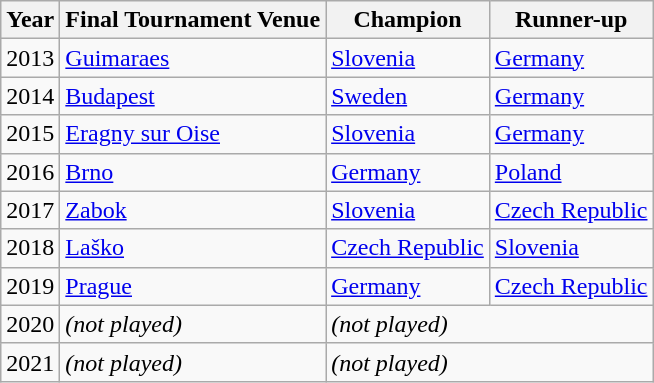<table class="wikitable">
<tr>
<th>Year</th>
<th>Final Tournament Venue</th>
<th>Champion</th>
<th>Runner-up</th>
</tr>
<tr>
<td>2013</td>
<td> <a href='#'>Guimaraes</a></td>
<td> <a href='#'>Slovenia</a></td>
<td> <a href='#'>Germany</a></td>
</tr>
<tr>
<td>2014</td>
<td> <a href='#'>Budapest</a></td>
<td> <a href='#'>Sweden</a></td>
<td> <a href='#'>Germany</a></td>
</tr>
<tr>
<td>2015</td>
<td> <a href='#'>Eragny sur Oise</a></td>
<td> <a href='#'>Slovenia</a></td>
<td> <a href='#'>Germany</a></td>
</tr>
<tr>
<td>2016</td>
<td> <a href='#'>Brno</a></td>
<td> <a href='#'>Germany</a></td>
<td> <a href='#'>Poland</a></td>
</tr>
<tr>
<td>2017</td>
<td> <a href='#'>Zabok</a></td>
<td> <a href='#'>Slovenia</a></td>
<td> <a href='#'>Czech Republic</a></td>
</tr>
<tr>
<td>2018</td>
<td> <a href='#'>Laško</a></td>
<td> <a href='#'>Czech Republic</a></td>
<td> <a href='#'>Slovenia</a></td>
</tr>
<tr>
<td>2019</td>
<td> <a href='#'>Prague</a></td>
<td> <a href='#'>Germany</a></td>
<td> <a href='#'>Czech Republic</a></td>
</tr>
<tr>
<td>2020</td>
<td><em>(not played)</em></td>
<td colspan="2"><em>(not played)</em></td>
</tr>
<tr>
<td>2021</td>
<td><em>(not played)</em></td>
<td colspan="2"><em>(not played)</em></td>
</tr>
</table>
